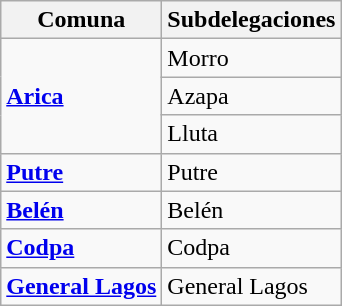<table class="wikitable">
<tr>
<th>Comuna</th>
<th>Subdelegaciones</th>
</tr>
<tr>
<td rowspan=3><strong><a href='#'>Arica</a></strong></td>
<td>Morro</td>
</tr>
<tr>
<td>Azapa</td>
</tr>
<tr>
<td>Lluta</td>
</tr>
<tr>
<td rowspan=1><strong><a href='#'>Putre</a></strong></td>
<td>Putre</td>
</tr>
<tr>
<td rowspan=1><strong><a href='#'>Belén</a></strong></td>
<td>Belén</td>
</tr>
<tr>
<td rowspan=1><strong><a href='#'>Codpa</a></strong></td>
<td>Codpa</td>
</tr>
<tr>
<td rowspan=1><strong><a href='#'>General Lagos</a></strong></td>
<td>General Lagos</td>
</tr>
</table>
